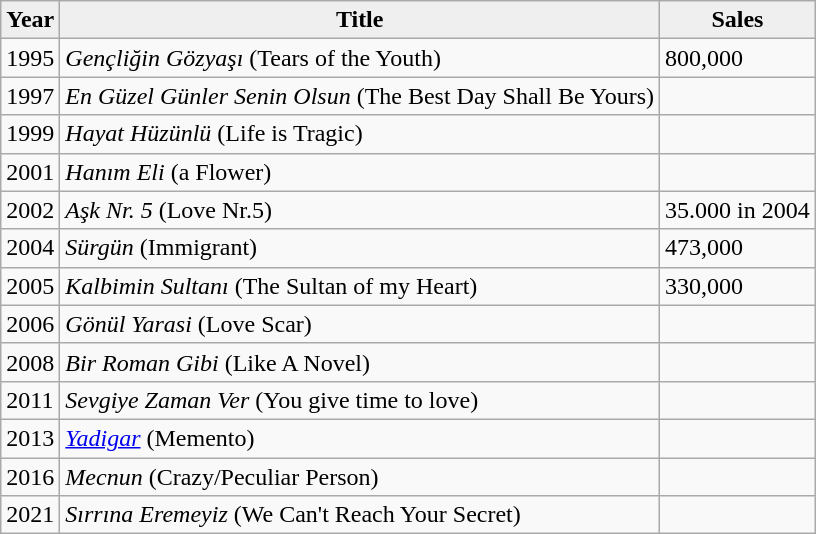<table class="wikitable">
<tr>
<th style="background:#efefef;">Year</th>
<th style="background:#efefef;">Title</th>
<th style="background:#efefef;">Sales</th>
</tr>
<tr>
<td>1995</td>
<td><em>Gençliğin Gözyaşı</em> (Tears of the Youth)</td>
<td>800,000</td>
</tr>
<tr>
<td>1997</td>
<td><em>En Güzel Günler Senin Olsun</em> (The Best Day Shall Be Yours)</td>
<td></td>
</tr>
<tr>
<td>1999</td>
<td><em>Hayat Hüzünlü</em> (Life is Tragic)</td>
<td></td>
</tr>
<tr>
<td>2001</td>
<td><em>Hanım Eli</em> (a Flower)</td>
<td></td>
</tr>
<tr>
<td>2002</td>
<td><em>Aşk Nr. 5</em> (Love Nr.5)</td>
<td>35.000 in 2004</td>
</tr>
<tr>
<td>2004</td>
<td><em>Sürgün</em> (Immigrant)</td>
<td>473,000</td>
</tr>
<tr>
<td>2005</td>
<td><em>Kalbimin Sultanı</em> (The Sultan of my Heart)</td>
<td>330,000</td>
</tr>
<tr>
<td>2006</td>
<td><em>Gönül Yarasi</em> (Love Scar)</td>
<td></td>
</tr>
<tr>
<td>2008</td>
<td><em>Bir Roman Gibi</em> (Like A Novel)</td>
<td></td>
</tr>
<tr>
<td>2011</td>
<td><em>Sevgiye Zaman Ver</em> (You give time to love)</td>
<td></td>
</tr>
<tr>
<td>2013</td>
<td><em><a href='#'>Yadigar</a></em> (Memento)</td>
<td></td>
</tr>
<tr>
<td>2016</td>
<td><em>Mecnun</em> (Crazy/Peculiar Person)</td>
<td></td>
</tr>
<tr>
<td>2021</td>
<td><em>Sırrına Eremeyiz</em> (We Can't Reach Your Secret)</td>
<td></td>
</tr>
</table>
